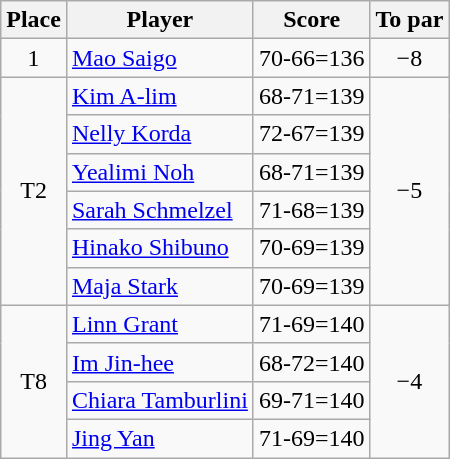<table class="wikitable">
<tr>
<th>Place</th>
<th>Player</th>
<th>Score</th>
<th>To par</th>
</tr>
<tr>
<td align=center>1</td>
<td> <a href='#'>Mao Saigo</a></td>
<td>70-66=136</td>
<td align=center>−8</td>
</tr>
<tr>
<td align=center rowspan=6>T2</td>
<td> <a href='#'>Kim A-lim</a></td>
<td>68-71=139</td>
<td align=center rowspan=6>−5</td>
</tr>
<tr>
<td> <a href='#'>Nelly Korda</a></td>
<td>72-67=139</td>
</tr>
<tr>
<td> <a href='#'>Yealimi Noh</a></td>
<td>68-71=139</td>
</tr>
<tr>
<td> <a href='#'>Sarah Schmelzel</a></td>
<td>71-68=139</td>
</tr>
<tr>
<td> <a href='#'>Hinako Shibuno</a></td>
<td>70-69=139</td>
</tr>
<tr>
<td> <a href='#'>Maja Stark</a></td>
<td>70-69=139</td>
</tr>
<tr>
<td align=center rowspan=4>T8</td>
<td> <a href='#'>Linn Grant</a></td>
<td>71-69=140</td>
<td align=center rowspan=4>−4</td>
</tr>
<tr>
<td> <a href='#'>Im Jin-hee</a></td>
<td>68-72=140</td>
</tr>
<tr>
<td> <a href='#'>Chiara Tamburlini</a></td>
<td>69-71=140</td>
</tr>
<tr>
<td> <a href='#'>Jing Yan</a></td>
<td>71-69=140</td>
</tr>
</table>
